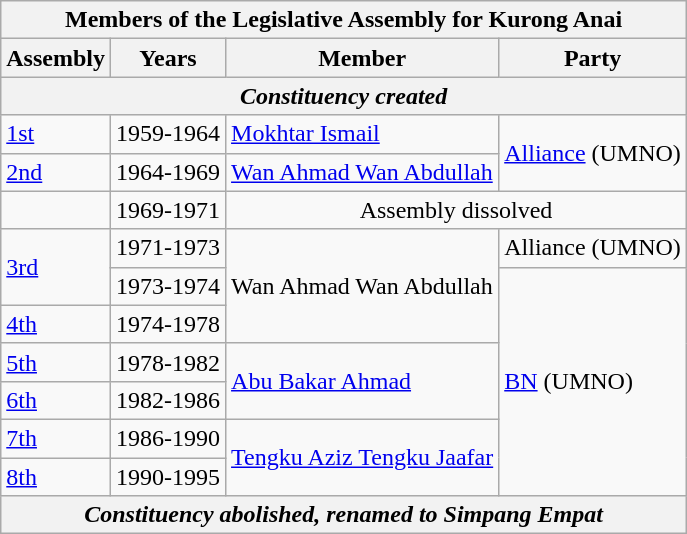<table class=wikitable>
<tr>
<th colspan=4>Members of the Legislative Assembly for Kurong Anai</th>
</tr>
<tr>
<th>Assembly</th>
<th>Years</th>
<th>Member</th>
<th>Party</th>
</tr>
<tr>
<th colspan=4 align=center><em>Constituency created</em></th>
</tr>
<tr>
<td><a href='#'>1st</a></td>
<td>1959-1964</td>
<td><a href='#'>Mokhtar Ismail</a></td>
<td rowspan=2><a href='#'>Alliance</a> (UMNO)</td>
</tr>
<tr>
<td><a href='#'>2nd</a></td>
<td>1964-1969</td>
<td><a href='#'>Wan Ahmad Wan Abdullah</a></td>
</tr>
<tr>
<td></td>
<td>1969-1971</td>
<td colspan=2 align=center>Assembly dissolved</td>
</tr>
<tr>
<td rowspan=2><a href='#'>3rd</a></td>
<td>1971-1973</td>
<td rowspan=3>Wan Ahmad Wan Abdullah</td>
<td>Alliance (UMNO)</td>
</tr>
<tr>
<td>1973-1974</td>
<td rowspan=6><a href='#'>BN</a> (UMNO)</td>
</tr>
<tr>
<td><a href='#'>4th</a></td>
<td>1974-1978</td>
</tr>
<tr>
<td><a href='#'>5th</a></td>
<td>1978-1982</td>
<td rowspan=2><a href='#'>Abu Bakar Ahmad</a></td>
</tr>
<tr>
<td><a href='#'>6th</a></td>
<td>1982-1986</td>
</tr>
<tr>
<td><a href='#'>7th</a></td>
<td>1986-1990</td>
<td rowspan=2><a href='#'>Tengku Aziz Tengku Jaafar</a></td>
</tr>
<tr>
<td><a href='#'>8th</a></td>
<td>1990-1995</td>
</tr>
<tr>
<th colspan=4 align=center><em>Constituency abolished, renamed to Simpang Empat</em></th>
</tr>
</table>
